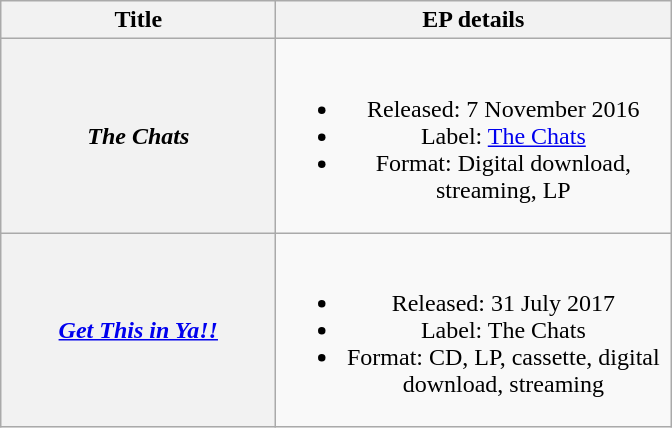<table class="wikitable plainrowheaders" style="text-align:center;">
<tr>
<th style="width:11em;">Title</th>
<th style="width:16em;">EP details</th>
</tr>
<tr>
<th scope="row"><em>The Chats</em></th>
<td><br><ul><li>Released: 7 November 2016</li><li>Label: <a href='#'>The Chats</a></li><li>Format: Digital download, streaming, LP</li></ul></td>
</tr>
<tr>
<th scope="row"><em><a href='#'>Get This in Ya&excl;!</a></em></th>
<td><br><ul><li>Released: 31 July 2017</li><li>Label: The Chats</li><li>Format: CD, LP, cassette, digital download, streaming</li></ul></td>
</tr>
</table>
